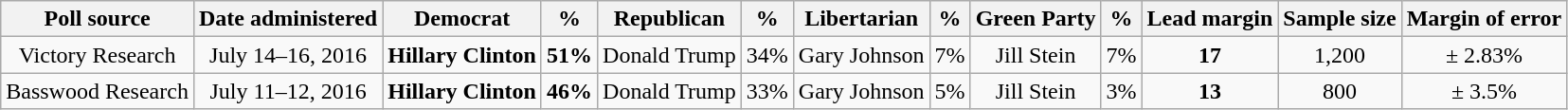<table class="wikitable" style="text-align:center;">
<tr>
<th>Poll source</th>
<th>Date administered</th>
<th>Democrat</th>
<th>%</th>
<th>Republican</th>
<th>%</th>
<th>Libertarian</th>
<th>%</th>
<th>Green Party</th>
<th>%</th>
<th>Lead margin</th>
<th>Sample size</th>
<th>Margin of error</th>
</tr>
<tr>
<td>Victory Research</td>
<td>July 14–16, 2016</td>
<td><strong>Hillary Clinton</strong></td>
<td><strong>51%</strong></td>
<td>Donald Trump</td>
<td>34%</td>
<td>Gary Johnson</td>
<td>7%</td>
<td>Jill Stein</td>
<td>7%</td>
<td><strong>17</strong></td>
<td>1,200</td>
<td>± 2.83%</td>
</tr>
<tr>
<td>Basswood Research</td>
<td>July 11–12, 2016</td>
<td><strong>Hillary Clinton</strong></td>
<td><strong>46%</strong></td>
<td>Donald Trump</td>
<td>33%</td>
<td>Gary Johnson</td>
<td>5%</td>
<td>Jill Stein</td>
<td>3%</td>
<td><strong>13</strong></td>
<td>800</td>
<td>± 3.5%</td>
</tr>
</table>
